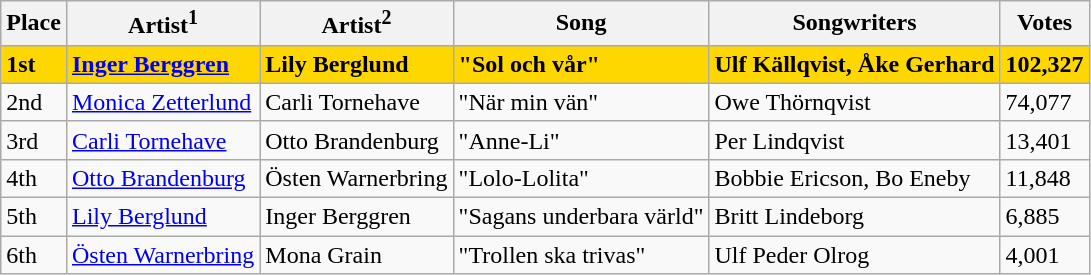<table class="wikitable sortable">
<tr>
<th>Place</th>
<th>Artist<sup>1</sup></th>
<th>Artist<sup>2</sup></th>
<th>Song</th>
<th>Songwriters</th>
<th>Votes</th>
</tr>
<tr style="font-weight:bold;background:gold;">
<td>1st</td>
<td><a href='#'>Inger Berggren</a></td>
<td>Lily Berglund</td>
<td>"Sol och vår"</td>
<td>Ulf Källqvist, Åke Gerhard</td>
<td>102,327</td>
</tr>
<tr>
<td>2nd</td>
<td><a href='#'>Monica Zetterlund</a></td>
<td>Carli Tornehave</td>
<td>"När min vän"</td>
<td>Owe Thörnqvist</td>
<td>74,077</td>
</tr>
<tr>
<td>3rd</td>
<td><a href='#'>Carli Tornehave</a></td>
<td>Otto Brandenburg</td>
<td>"Anne-Li"</td>
<td>Per Lindqvist</td>
<td>13,401</td>
</tr>
<tr>
<td>4th</td>
<td><a href='#'>Otto Brandenburg</a></td>
<td>Östen Warnerbring</td>
<td>"Lolo-Lolita"</td>
<td>Bobbie Ericson, Bo Eneby</td>
<td>11,848</td>
</tr>
<tr>
<td>5th</td>
<td><a href='#'>Lily Berglund</a></td>
<td>Inger Berggren</td>
<td>"Sagans underbara värld"</td>
<td>Britt Lindeborg</td>
<td>6,885</td>
</tr>
<tr>
<td>6th</td>
<td><a href='#'>Östen Warnerbring</a></td>
<td>Mona Grain</td>
<td>"Trollen ska trivas"</td>
<td>Ulf Peder Olrog</td>
<td>4,001</td>
</tr>
</table>
